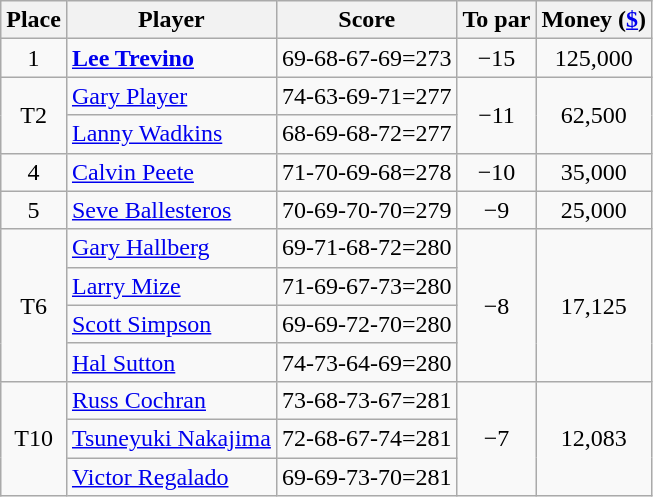<table class="wikitable">
<tr>
<th>Place</th>
<th>Player</th>
<th>Score</th>
<th>To par</th>
<th>Money (<a href='#'>$</a>)</th>
</tr>
<tr>
<td align="center">1</td>
<td> <strong><a href='#'>Lee Trevino</a></strong></td>
<td>69-68-67-69=273</td>
<td align="center">−15</td>
<td align=center>125,000</td>
</tr>
<tr>
<td rowspan=2 align="center">T2</td>
<td> <a href='#'>Gary Player</a></td>
<td>74-63-69-71=277</td>
<td rowspan=2 align="center">−11</td>
<td rowspan=2 align=center>62,500</td>
</tr>
<tr>
<td> <a href='#'>Lanny Wadkins</a></td>
<td>68-69-68-72=277</td>
</tr>
<tr>
<td align="center">4</td>
<td> <a href='#'>Calvin Peete</a></td>
<td>71-70-69-68=278</td>
<td align="center">−10</td>
<td align=center>35,000</td>
</tr>
<tr>
<td align="center">5</td>
<td> <a href='#'>Seve Ballesteros</a></td>
<td>70-69-70-70=279</td>
<td align="center">−9</td>
<td align=center>25,000</td>
</tr>
<tr>
<td rowspan=4 align="center">T6</td>
<td> <a href='#'>Gary Hallberg</a></td>
<td>69-71-68-72=280</td>
<td rowspan=4 align="center">−8</td>
<td rowspan=4 align=center>17,125</td>
</tr>
<tr>
<td> <a href='#'>Larry Mize</a></td>
<td>71-69-67-73=280</td>
</tr>
<tr>
<td> <a href='#'>Scott Simpson</a></td>
<td>69-69-72-70=280</td>
</tr>
<tr>
<td> <a href='#'>Hal Sutton</a></td>
<td>74-73-64-69=280</td>
</tr>
<tr>
<td rowspan=3 align="center">T10</td>
<td> <a href='#'>Russ Cochran</a></td>
<td>73-68-73-67=281</td>
<td rowspan=3 align="center">−7</td>
<td rowspan=3 align=center>12,083</td>
</tr>
<tr>
<td> <a href='#'>Tsuneyuki Nakajima</a></td>
<td>72-68-67-74=281</td>
</tr>
<tr>
<td> <a href='#'>Victor Regalado</a></td>
<td>69-69-73-70=281</td>
</tr>
</table>
